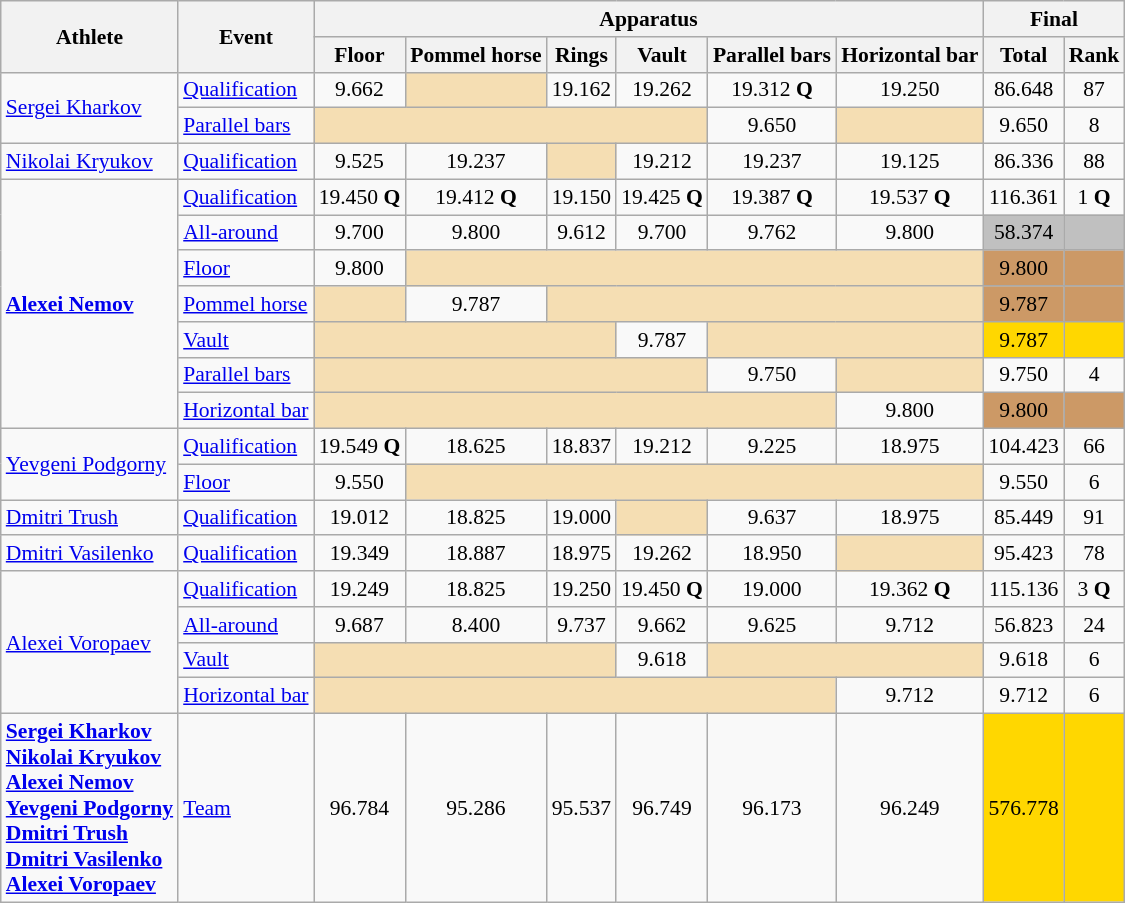<table class="wikitable" style="font-size:90%">
<tr>
<th rowspan="2">Athlete</th>
<th rowspan="2">Event</th>
<th colspan = "6">Apparatus</th>
<th colspan = "2">Final</th>
</tr>
<tr>
<th>Floor</th>
<th>Pommel horse</th>
<th>Rings</th>
<th>Vault</th>
<th>Parallel bars</th>
<th>Horizontal bar</th>
<th>Total</th>
<th>Rank</th>
</tr>
<tr>
<td rowspan=2><a href='#'>Sergei Kharkov</a></td>
<td><a href='#'>Qualification</a></td>
<td align=center>9.662</td>
<td align=center bgcolor="wheat"></td>
<td align=center>19.162</td>
<td align=center>19.262</td>
<td align=center>19.312 <strong>Q</strong></td>
<td align=center>19.250</td>
<td align="center">86.648</td>
<td align="center">87</td>
</tr>
<tr>
<td><a href='#'>Parallel bars</a></td>
<td align=center colspan="4" bgcolor="wheat"></td>
<td align=center>9.650</td>
<td align=center colspan="1" bgcolor="wheat"></td>
<td align=center>9.650</td>
<td align=center>8</td>
</tr>
<tr>
<td><a href='#'>Nikolai Kryukov</a></td>
<td><a href='#'>Qualification</a></td>
<td align=center>9.525</td>
<td align=center>19.237</td>
<td align=center bgcolor="wheat"></td>
<td align=center>19.212</td>
<td align=center>19.237</td>
<td align=center>19.125</td>
<td align="center">86.336</td>
<td align="center">88</td>
</tr>
<tr>
<td rowspan=7><strong><a href='#'>Alexei Nemov</a></strong></td>
<td><a href='#'>Qualification</a></td>
<td align=center>19.450 <strong>Q</strong></td>
<td align=center>19.412 <strong>Q</strong></td>
<td align=center>19.150</td>
<td align=center>19.425 <strong>Q</strong></td>
<td align=center>19.387 <strong>Q</strong></td>
<td align=center>19.537 <strong>Q</strong></td>
<td align="center">116.361</td>
<td align="center">1 <strong>Q</strong></td>
</tr>
<tr>
<td><a href='#'>All-around</a></td>
<td align=center>9.700</td>
<td align=center>9.800</td>
<td align=center>9.612</td>
<td align=center>9.700</td>
<td align=center>9.762</td>
<td align=center>9.800</td>
<td align=center bgcolor=silver>58.374</td>
<td align=center bgcolor=silver></td>
</tr>
<tr>
<td><a href='#'>Floor</a></td>
<td align=center>9.800</td>
<td align=center colspan="5" bgcolor="wheat"></td>
<td align=center bgcolor=cc9966>9.800</td>
<td align=center bgcolor=cc9966></td>
</tr>
<tr>
<td><a href='#'>Pommel horse</a></td>
<td align=center colspan="1" bgcolor="wheat"></td>
<td align=center>9.787</td>
<td align=center colspan="4" bgcolor="wheat"></td>
<td align=center bgcolor=cc9966>9.787</td>
<td align=center bgcolor=cc9966></td>
</tr>
<tr>
<td><a href='#'>Vault</a></td>
<td align=center colspan="3" bgcolor="wheat"></td>
<td align=center>9.787</td>
<td align=center colspan="2" bgcolor="wheat"></td>
<td align=center bgcolor=gold>9.787</td>
<td align=center bgcolor=gold></td>
</tr>
<tr>
<td><a href='#'>Parallel bars</a></td>
<td align=center colspan="4" bgcolor="wheat"></td>
<td align=center>9.750</td>
<td align=center colspan="1" bgcolor="wheat"></td>
<td align=center>9.750</td>
<td align=center>4</td>
</tr>
<tr>
<td><a href='#'>Horizontal bar</a></td>
<td align=center colspan="5" bgcolor="wheat"></td>
<td align=center>9.800</td>
<td align=center bgcolor=cc9966>9.800</td>
<td align=center bgcolor=cc9966></td>
</tr>
<tr>
<td rowspan=2><a href='#'>Yevgeni Podgorny</a></td>
<td><a href='#'>Qualification</a></td>
<td align=center>19.549 <strong>Q</strong></td>
<td align=center>18.625</td>
<td align=center>18.837</td>
<td align=center>19.212</td>
<td align=center>9.225</td>
<td align=center>18.975</td>
<td align="center">104.423</td>
<td align="center">66</td>
</tr>
<tr>
<td><a href='#'>Floor</a></td>
<td align=center>9.550</td>
<td align=center colspan="5" bgcolor="wheat"></td>
<td align=center>9.550</td>
<td align=center>6</td>
</tr>
<tr>
<td><a href='#'>Dmitri Trush</a></td>
<td><a href='#'>Qualification</a></td>
<td align=center>19.012</td>
<td align=center>18.825</td>
<td align=center>19.000</td>
<td align=center bgcolor="wheat"></td>
<td align=center>9.637</td>
<td align=center>18.975</td>
<td align="center">85.449</td>
<td align="center">91</td>
</tr>
<tr>
<td><a href='#'>Dmitri Vasilenko</a></td>
<td><a href='#'>Qualification</a></td>
<td align=center>19.349</td>
<td align=center>18.887</td>
<td align=center>18.975</td>
<td align=center>19.262</td>
<td align=center>18.950</td>
<td align=center bgcolor="wheat"></td>
<td align="center">95.423</td>
<td align="center">78</td>
</tr>
<tr>
<td rowspan=4><a href='#'>Alexei Voropaev</a></td>
<td><a href='#'>Qualification</a></td>
<td align=center>19.249</td>
<td align=center>18.825</td>
<td align=center>19.250</td>
<td align=center>19.450 <strong>Q</strong></td>
<td align=center>19.000</td>
<td align=center>19.362 <strong>Q</strong></td>
<td align="center">115.136</td>
<td align="center">3 <strong>Q</strong></td>
</tr>
<tr>
<td><a href='#'>All-around</a></td>
<td align=center>9.687</td>
<td align=center>8.400</td>
<td align=center>9.737</td>
<td align=center>9.662</td>
<td align=center>9.625</td>
<td align=center>9.712</td>
<td align=center>56.823</td>
<td align=center>24</td>
</tr>
<tr>
<td><a href='#'>Vault</a></td>
<td align=center colspan="3" bgcolor="wheat"></td>
<td align=center>9.618</td>
<td align=center colspan="2" bgcolor="wheat"></td>
<td align=center>9.618</td>
<td align=center>6</td>
</tr>
<tr>
<td><a href='#'>Horizontal bar</a></td>
<td align=center colspan="5" bgcolor="wheat"></td>
<td align=center>9.712</td>
<td align=center>9.712</td>
<td align=center>6</td>
</tr>
<tr>
<td><strong><a href='#'>Sergei Kharkov</a><br><a href='#'>Nikolai Kryukov</a><br><a href='#'>Alexei Nemov</a><br><a href='#'>Yevgeni Podgorny</a><br><a href='#'>Dmitri Trush</a><br><a href='#'>Dmitri Vasilenko</a><br><a href='#'>Alexei Voropaev</a></strong></td>
<td><a href='#'>Team</a></td>
<td align=center>96.784</td>
<td align=center>95.286</td>
<td align=center>95.537</td>
<td align=center>96.749</td>
<td align=center>96.173</td>
<td align=center>96.249</td>
<td align=center bgcolor=gold>576.778</td>
<td align=center bgcolor=gold></td>
</tr>
</table>
